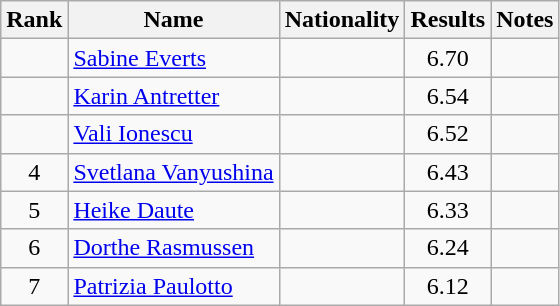<table class="wikitable sortable" style="text-align:center">
<tr>
<th>Rank</th>
<th>Name</th>
<th>Nationality</th>
<th>Results</th>
<th>Notes</th>
</tr>
<tr>
<td></td>
<td align="left"><a href='#'>Sabine Everts</a></td>
<td align=left></td>
<td>6.70</td>
<td></td>
</tr>
<tr>
<td></td>
<td align="left"><a href='#'>Karin Antretter</a></td>
<td align=left></td>
<td>6.54</td>
<td></td>
</tr>
<tr>
<td></td>
<td align="left"><a href='#'>Vali Ionescu</a></td>
<td align=left></td>
<td>6.52</td>
<td></td>
</tr>
<tr>
<td>4</td>
<td align="left"><a href='#'>Svetlana Vanyushina</a></td>
<td align=left></td>
<td>6.43</td>
<td></td>
</tr>
<tr>
<td>5</td>
<td align="left"><a href='#'>Heike Daute</a></td>
<td align=left></td>
<td>6.33</td>
<td></td>
</tr>
<tr>
<td>6</td>
<td align="left"><a href='#'>Dorthe Rasmussen</a></td>
<td align=left></td>
<td>6.24</td>
<td></td>
</tr>
<tr>
<td>7</td>
<td align="left"><a href='#'>Patrizia Paulotto</a></td>
<td align=left></td>
<td>6.12</td>
<td></td>
</tr>
</table>
